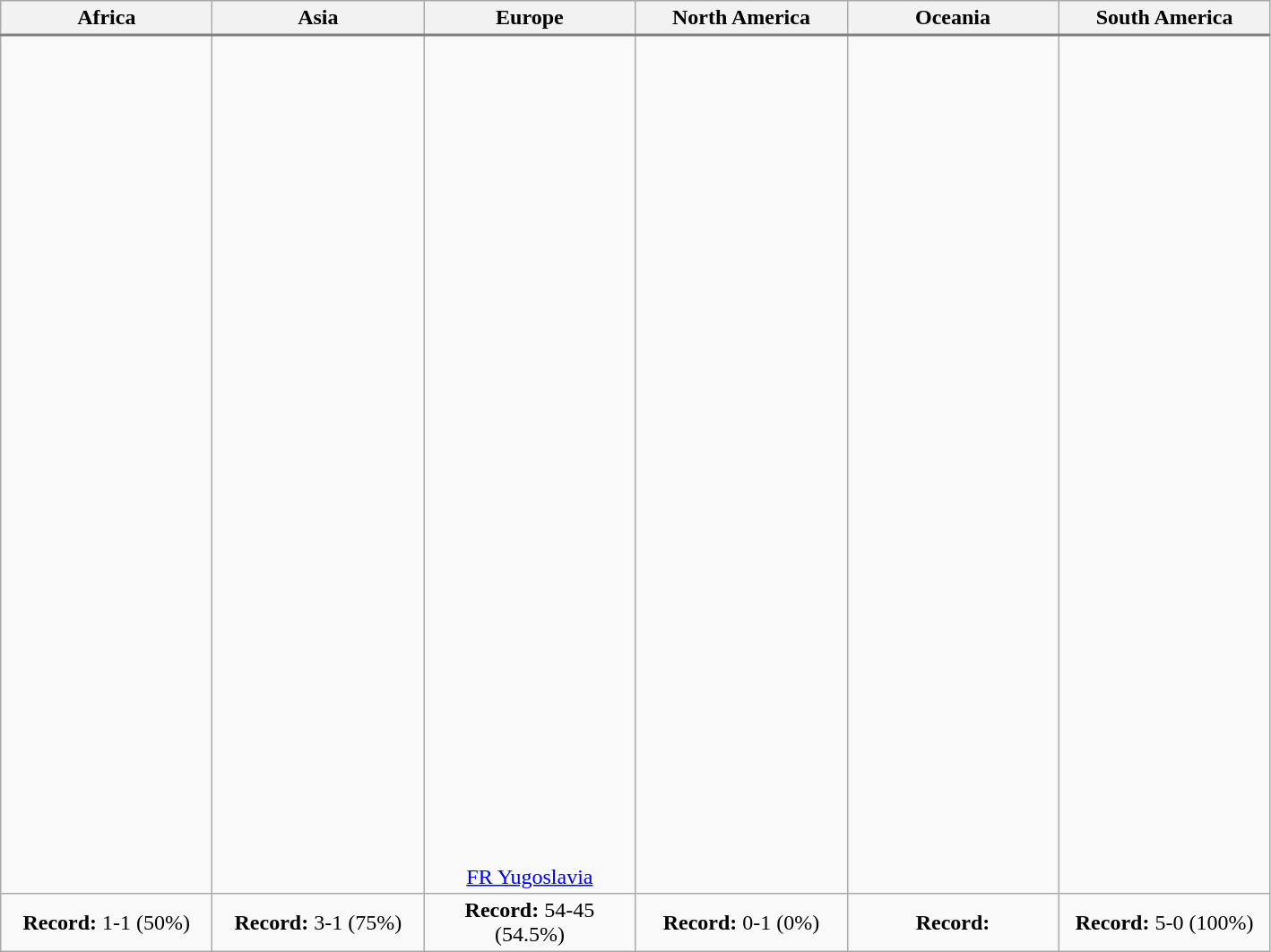<table class="wikitable">
<tr>
<th width="150">Africa</th>
<th width="150">Asia</th>
<th width="150">Europe</th>
<th width="150">North America</th>
<th width="150">Oceania</th>
<th width="150">South America</th>
</tr>
<tr style="border-top:2px solid gray;">
<td align="center"><br></td>
<td align="center"><br><br></td>
<td align="center"><br><br><br><br><br><br><br><br><br><br><br><br><br><br><br><br><br><br><br><br><br><br><br><br><br><br><br><br><br><br><br><br><br><br> <a href='#'>FR Yugoslavia</a></td>
<td align="center"></td>
<td align="center"></td>
<td align="center"><br><br><br></td>
</tr>
<tr>
<td align="center"><strong>Record:</strong> 1-1 (50%)</td>
<td align="center"><strong>Record:</strong> 3-1 (75%)</td>
<td align="center"><strong>Record:</strong> 54-45 (54.5%)</td>
<td align="center"><strong>Record:</strong> 0-1 (0%)</td>
<td align="center"><strong>Record:</strong></td>
<td align="center"><strong>Record:</strong> 5-0 (100%)</td>
</tr>
</table>
